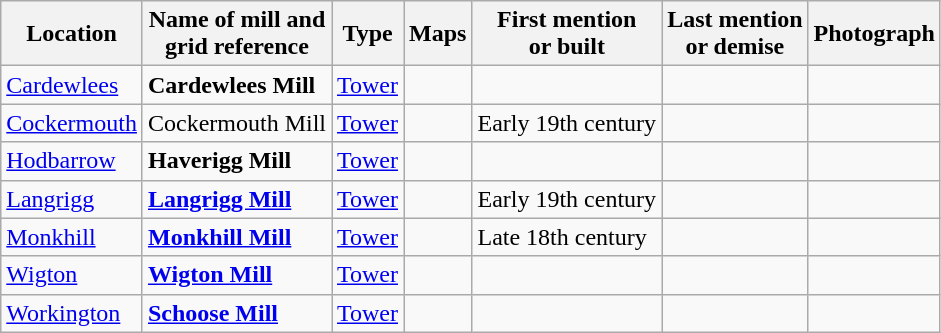<table class="wikitable">
<tr>
<th>Location</th>
<th>Name of mill and<br>grid reference</th>
<th>Type</th>
<th>Maps</th>
<th>First mention<br>or built</th>
<th>Last mention<br> or demise</th>
<th>Photograph</th>
</tr>
<tr>
<td><a href='#'>Cardewlees</a></td>
<td><strong>Cardewlees Mill</strong><br></td>
<td><a href='#'>Tower</a></td>
<td></td>
<td></td>
<td></td>
<td></td>
</tr>
<tr>
<td><a href='#'>Cockermouth</a></td>
<td>Cockermouth Mill<br></td>
<td><a href='#'>Tower</a></td>
<td></td>
<td>Early 19th century</td>
<td></td>
<td></td>
</tr>
<tr>
<td><a href='#'>Hodbarrow</a></td>
<td><strong>Haverigg Mill</strong><br></td>
<td><a href='#'>Tower</a></td>
<td></td>
<td></td>
<td></td>
<td></td>
</tr>
<tr>
<td><a href='#'>Langrigg</a></td>
<td><strong><a href='#'>Langrigg Mill</a></strong><br></td>
<td><a href='#'>Tower</a></td>
<td></td>
<td>Early 19th century</td>
<td></td>
<td></td>
</tr>
<tr>
<td><a href='#'>Monkhill</a></td>
<td><strong><a href='#'>Monkhill Mill</a></strong><br></td>
<td><a href='#'>Tower</a></td>
<td></td>
<td>Late 18th century</td>
<td></td>
<td></td>
</tr>
<tr>
<td><a href='#'>Wigton</a></td>
<td><strong><a href='#'>Wigton Mill</a></strong><br></td>
<td><a href='#'>Tower</a></td>
<td></td>
<td></td>
<td></td>
<td></td>
</tr>
<tr>
<td><a href='#'>Workington</a></td>
<td><strong><a href='#'>Schoose Mill</a></strong><br></td>
<td><a href='#'>Tower</a></td>
<td></td>
<td></td>
<td></td>
<td></td>
</tr>
</table>
